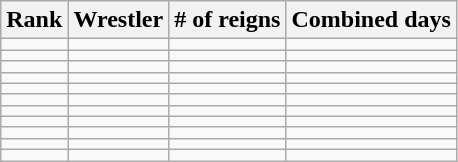<table class="wikitable sortable" style="text-align:center;">
<tr>
<th>Rank</th>
<th>Wrestler</th>
<th># of reigns</th>
<th>Combined days</th>
</tr>
<tr>
<td></td>
<td align="left"></td>
<td></td>
<td></td>
</tr>
<tr>
<td></td>
<td align="left"></td>
<td></td>
<td></td>
</tr>
<tr>
<td></td>
<td align="left"></td>
<td></td>
<td></td>
</tr>
<tr>
<td></td>
<td align="left"></td>
<td></td>
<td></td>
</tr>
<tr>
<td></td>
<td align="left"></td>
<td></td>
<td></td>
</tr>
<tr>
<td></td>
<td align="left"></td>
<td></td>
<td></td>
</tr>
<tr>
<td></td>
<td align="left"></td>
<td></td>
<td></td>
</tr>
<tr>
<td></td>
<td align="left"></td>
<td></td>
<td></td>
</tr>
<tr>
<td></td>
<td align="left"></td>
<td></td>
<td></td>
</tr>
<tr>
<td></td>
<td align="left"></td>
<td></td>
<td></td>
</tr>
<tr>
<td></td>
<td align="left"></td>
<td></td>
<td></td>
</tr>
</table>
